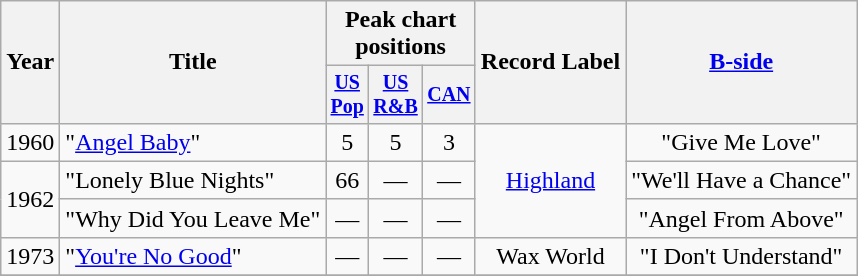<table class="wikitable" style=text-align:center;>
<tr>
<th rowspan="2">Year</th>
<th rowspan="2">Title</th>
<th colspan="3">Peak chart<br>positions</th>
<th rowspan="2">Record Label</th>
<th rowspan="2"><a href='#'>B-side</a></th>
</tr>
<tr style="font-size:smaller;">
<th align=centre><a href='#'>US<br>Pop</a></th>
<th align=centre><a href='#'>US<br>R&B</a></th>
<th align=centre><a href='#'>CAN</a></th>
</tr>
<tr>
<td rowspan="1">1960</td>
<td align=left>"<a href='#'>Angel Baby</a>"</td>
<td>5</td>
<td>5</td>
<td>3</td>
<td rowspan="3"><a href='#'>Highland</a></td>
<td rowspan="1">"Give Me Love"</td>
</tr>
<tr>
<td rowspan="2">1962</td>
<td align=left>"Lonely Blue Nights"</td>
<td>66</td>
<td>—</td>
<td>—</td>
<td rowspan="1">"We'll Have a Chance"</td>
</tr>
<tr>
<td align=left>"Why Did You Leave Me"</td>
<td>—</td>
<td>—</td>
<td>—</td>
<td rowspan="1">"Angel From Above"</td>
</tr>
<tr>
<td rowspan="1">1973</td>
<td align=left>"<a href='#'>You're No Good</a>"</td>
<td>—</td>
<td>—</td>
<td>—</td>
<td rowspan="1">Wax World</td>
<td rowspan="1">"I Don't Understand"</td>
</tr>
<tr>
</tr>
</table>
